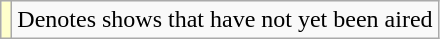<table class="wikitable sortable">
<tr>
<td style="background:#ffc;"></td>
<td>Denotes shows that have not yet been aired</td>
</tr>
</table>
